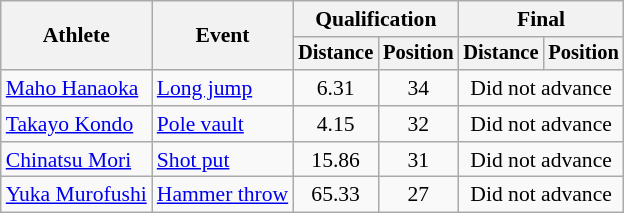<table class=wikitable style="font-size:90%">
<tr>
<th rowspan="2">Athlete</th>
<th rowspan="2">Event</th>
<th colspan="2">Qualification</th>
<th colspan="2">Final</th>
</tr>
<tr style="font-size:95%">
<th>Distance</th>
<th>Position</th>
<th>Distance</th>
<th>Position</th>
</tr>
<tr align=center>
<td align=left><a href='#'>Maho Hanaoka</a></td>
<td align=left><a href='#'>Long jump</a></td>
<td>6.31</td>
<td>34</td>
<td colspan=2>Did not advance</td>
</tr>
<tr align=center>
<td align=left><a href='#'>Takayo Kondo</a></td>
<td align=left><a href='#'>Pole vault</a></td>
<td>4.15</td>
<td>32</td>
<td colspan=2>Did not advance</td>
</tr>
<tr align=center>
<td align=left><a href='#'>Chinatsu Mori</a></td>
<td align=left><a href='#'>Shot put</a></td>
<td>15.86</td>
<td>31</td>
<td colspan=2>Did not advance</td>
</tr>
<tr align=center>
<td align=left><a href='#'>Yuka Murofushi</a></td>
<td align=left><a href='#'>Hammer throw</a></td>
<td>65.33</td>
<td>27</td>
<td colspan=2>Did not advance</td>
</tr>
</table>
